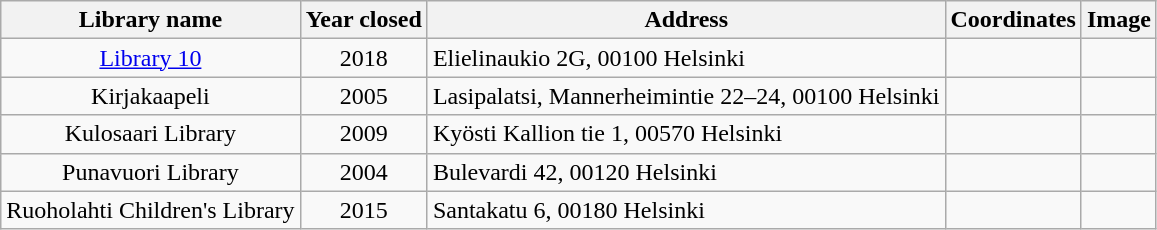<table class="wikitable sortable" align="center">
<tr>
<th>Library name</th>
<th>Year closed</th>
<th>Address</th>
<th>Coordinates</th>
<th>Image</th>
</tr>
<tr>
<td align="center"><a href='#'>Library 10</a></td>
<td align="center">2018</td>
<td align="left">Elielinaukio 2G, 00100 Helsinki</td>
<td align="center"></td>
<td></td>
</tr>
<tr>
<td align="center">Kirjakaapeli</td>
<td align="center">2005</td>
<td align="left">Lasipalatsi, Mannerheimintie 22–24, 00100 Helsinki</td>
<td align="center"></td>
<td></td>
</tr>
<tr>
<td align="center">Kulosaari Library</td>
<td align="center">2009</td>
<td align="left">Kyösti Kallion tie 1, 00570 Helsinki</td>
<td align="center"></td>
<td></td>
</tr>
<tr>
<td align="center">Punavuori Library</td>
<td align="center">2004</td>
<td align="left">Bulevardi 42, 00120 Helsinki</td>
<td align="center"></td>
<td></td>
</tr>
<tr>
<td align="center">Ruoholahti Children's Library</td>
<td align="center">2015</td>
<td align="left">Santakatu 6, 00180 Helsinki</td>
<td align="center"></td>
<td></td>
</tr>
</table>
